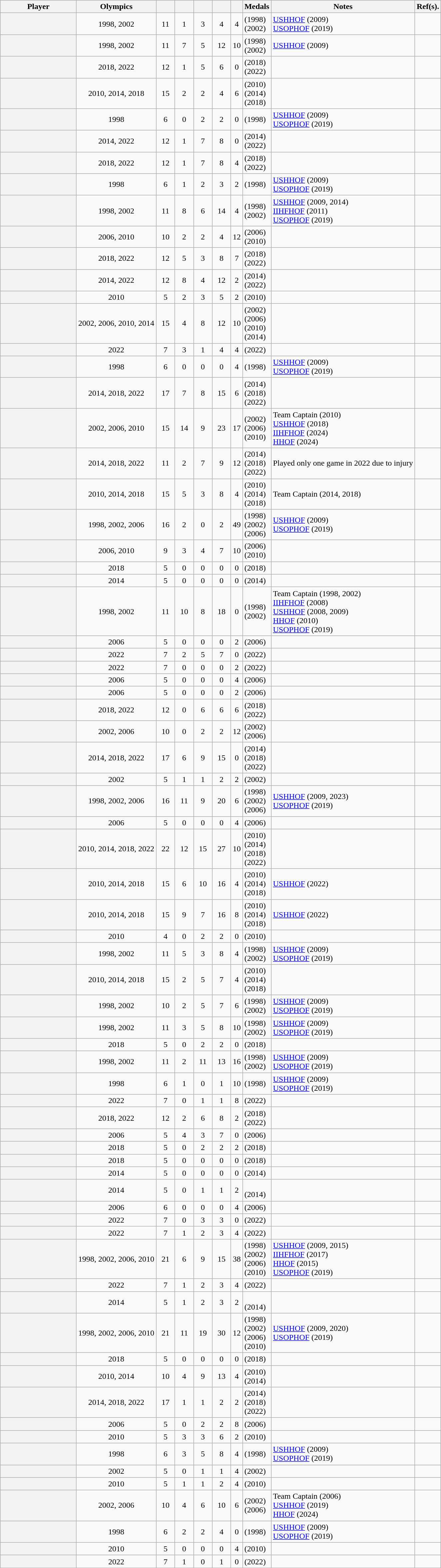<table class="wikitable sortable" style="text-align:center">
<tr>
<th scope="col" width="145px">Player</th>
<th scope="col">Olympics</th>
<th scope="col" width="30px"><br></th>
<th scope="col" width="30px"><br></th>
<th scope="col" width="30px"><br></th>
<th scope="col" width="30px"><br></th>
<th scope="col"><br></th>
<th scope="col">Medals</th>
<th scope="col" class="unsortable">Notes</th>
<th scope="col" class="unsortable">Ref(s).</th>
</tr>
<tr>
<th scope="row" align="left"></th>
<td>1998, 2002</td>
<td>11</td>
<td>1</td>
<td>3</td>
<td>4</td>
<td>4</td>
<td align="left"> (1998)<br> (2002)</td>
<td align="left"><a href='#'>USHHOF</a> (2009)<br><a href='#'>USOPHOF</a> (2019)</td>
<td></td>
</tr>
<tr>
<th scope="row" align="left"></th>
<td>1998, 2002</td>
<td>11</td>
<td>7</td>
<td>5</td>
<td>12</td>
<td>10</td>
<td align="left"> (1998)<br> (2002)</td>
<td align="left"><a href='#'>USHHOF</a> (2009)</td>
<td></td>
</tr>
<tr>
<th scope="row" align="left"></th>
<td>2018, 2022</td>
<td>12</td>
<td>1</td>
<td>5</td>
<td>6</td>
<td>0</td>
<td align="left"> (2018) <br>  (2022)</td>
<td></td>
<td></td>
</tr>
<tr>
<th scope="row" align="left"></th>
<td>2010, 2014, 2018</td>
<td>15</td>
<td>2</td>
<td>2</td>
<td>4</td>
<td>6</td>
<td align="left"> (2010)<br> (2014)<br> (2018)</td>
<td></td>
<td></td>
</tr>
<tr>
<th scope="row" align="left"></th>
<td>1998</td>
<td>6</td>
<td>0</td>
<td>2</td>
<td>2</td>
<td>0</td>
<td align="left"> (1998)</td>
<td align="left"><a href='#'>USHHOF</a> (2009)<br><a href='#'>USOPHOF</a> (2019)</td>
<td></td>
</tr>
<tr>
<th scope="row" align="left"></th>
<td>2014, 2022</td>
<td>12</td>
<td>1</td>
<td>7</td>
<td>8</td>
<td>0</td>
<td align="left"> (2014)<br> (2022)</td>
<td></td>
<td></td>
</tr>
<tr>
<th scope="row" align="left"></th>
<td>2018, 2022</td>
<td>12</td>
<td>1</td>
<td>7</td>
<td>8</td>
<td>4</td>
<td align="left"> (2018)<br> (2022)</td>
<td></td>
<td></td>
</tr>
<tr>
<th scope="row" align="left"></th>
<td>1998</td>
<td>6</td>
<td>1</td>
<td>2</td>
<td>3</td>
<td>2</td>
<td align="left"> (1998)</td>
<td align="left"><a href='#'>USHHOF</a> (2009)<br><a href='#'>USOPHOF</a> (2019)</td>
<td></td>
</tr>
<tr>
<th scope="row" align="left"></th>
<td>1998, 2002</td>
<td>11</td>
<td>8</td>
<td>6</td>
<td>14</td>
<td>4</td>
<td align="left"> (1998)<br> (2002)</td>
<td align="left"><a href='#'>USHHOF</a> (2009, 2014)<br><a href='#'>IIHFHOF</a> (2011)<br><a href='#'>USOPHOF</a> (2019)</td>
<td></td>
</tr>
<tr>
<th scope="row" align="left"></th>
<td>2006, 2010</td>
<td>10</td>
<td>2</td>
<td>2</td>
<td>4</td>
<td>12</td>
<td align="left"> (2006)<br> (2010)</td>
<td></td>
<td></td>
</tr>
<tr>
<th scope="row" align="left"></th>
<td>2018, 2022</td>
<td>12</td>
<td>5</td>
<td>3</td>
<td>8</td>
<td>7</td>
<td align="left"> (2018)<br> (2022)</td>
<td></td>
<td></td>
</tr>
<tr>
<th scope="row" align="left"></th>
<td>2014, 2022</td>
<td>12</td>
<td>8</td>
<td>4</td>
<td>12</td>
<td>2</td>
<td align="left">(2014)<br>(2022)</td>
<td></td>
<td></td>
</tr>
<tr>
<th scope="row" align="left"></th>
<td>2010</td>
<td>5</td>
<td>2</td>
<td>3</td>
<td>5</td>
<td>2</td>
<td align="left"> (2010)</td>
<td></td>
<td></td>
</tr>
<tr>
<th scope="row" align="left"></th>
<td>2002, 2006, 2010, 2014</td>
<td>15</td>
<td>4</td>
<td>8</td>
<td>12</td>
<td>10</td>
<td align="left"> (2002)<br> (2006)<br> (2010)<br> (2014)</td>
<td></td>
<td></td>
</tr>
<tr>
<th scope="row" align="left"></th>
<td>2022</td>
<td>7</td>
<td>3</td>
<td>1</td>
<td>4</td>
<td>4</td>
<td align="left"> (2022)</td>
<td></td>
<td></td>
</tr>
<tr>
<th scope="row" align="left"></th>
<td>1998</td>
<td>6</td>
<td>0</td>
<td>0</td>
<td>0</td>
<td>4</td>
<td align="left"> (1998)</td>
<td align="left"><a href='#'>USHHOF</a> (2009)<br><a href='#'>USOPHOF</a> (2019)</td>
<td></td>
</tr>
<tr>
<th scope="row" align="left"></th>
<td>2014, 2018, 2022</td>
<td>17</td>
<td>7</td>
<td>8</td>
<td>15</td>
<td>6</td>
<td align="left"> (2014)<br> (2018)<br> (2022)</td>
<td></td>
<td></td>
</tr>
<tr>
<th scope="row" align="left"></th>
<td>2002, 2006, 2010</td>
<td>15</td>
<td>14</td>
<td>9</td>
<td>23</td>
<td>17</td>
<td align="left"> (2002)<br> (2006)<br> (2010)</td>
<td align="left">Team Captain (2010)<br><a href='#'>USHHOF</a> (2018)<br><a href='#'>IIHFHOF</a> (2024)<br><a href='#'>HHOF</a> (2024)</td>
<td></td>
</tr>
<tr>
<th scope="row" align="left"></th>
<td>2014, 2018, 2022</td>
<td>11</td>
<td>2</td>
<td>7</td>
<td>9</td>
<td>12</td>
<td align="left"> (2014)<br> (2018)<br>  (2022)</td>
<td align="left">Played only one game in 2022 due to injury</td>
<td></td>
</tr>
<tr>
<th scope="row" align="left"></th>
<td>2010, 2014, 2018</td>
<td>15</td>
<td>5</td>
<td>3</td>
<td>8</td>
<td>4</td>
<td align="left"> (2010)<br> (2014)<br> (2018)</td>
<td align="left">Team Captain (2014, 2018)</td>
<td></td>
</tr>
<tr>
<th scope="row" align="left"></th>
<td>1998, 2002, 2006</td>
<td>16</td>
<td>2</td>
<td>0</td>
<td>2</td>
<td>49</td>
<td align="left"> (1998)<br> (2002)<br> (2006)</td>
<td align="left"><a href='#'>USHHOF</a> (2009)<br><a href='#'>USOPHOF</a> (2019)</td>
<td></td>
</tr>
<tr>
<th scope="row" align="left"></th>
<td>2006, 2010</td>
<td>9</td>
<td>3</td>
<td>4</td>
<td>7</td>
<td>10</td>
<td align="left"> (2006)<br> (2010)</td>
<td></td>
<td></td>
</tr>
<tr>
<th scope="row" align="left"></th>
<td>2018</td>
<td>5</td>
<td>0</td>
<td>0</td>
<td>0</td>
<td>0</td>
<td align="left"> (2018)</td>
<td></td>
<td></td>
</tr>
<tr>
<th scope="row" align="left"></th>
<td>2014</td>
<td>5</td>
<td>0</td>
<td>0</td>
<td>0</td>
<td>0</td>
<td align="left"> (2014)</td>
<td></td>
<td></td>
</tr>
<tr>
<th scope="row" align="left"></th>
<td>1998, 2002</td>
<td>11</td>
<td>10</td>
<td>8</td>
<td>18</td>
<td>0</td>
<td align="left"> (1998)<br> (2002)</td>
<td align="left">Team Captain (1998, 2002)<br><a href='#'>IIHFHOF</a> (2008)<br><a href='#'>USHHOF</a> (2008, 2009)<br><a href='#'>HHOF</a> (2010)<br><a href='#'>USOPHOF</a> (2019)</td>
<td></td>
</tr>
<tr>
<th scope="row" align="left"></th>
<td>2006</td>
<td>5</td>
<td>0</td>
<td>0</td>
<td>0</td>
<td>2</td>
<td align="left"> (2006)</td>
<td></td>
<td></td>
</tr>
<tr>
<th scope="row" align="left"></th>
<td>2022</td>
<td>7</td>
<td>2</td>
<td>5</td>
<td>7</td>
<td>0</td>
<td align="left"> (2022)</td>
<td></td>
<td></td>
</tr>
<tr>
<th scope="row" align="left"></th>
<td>2022</td>
<td>7</td>
<td>0</td>
<td>0</td>
<td>0</td>
<td>2</td>
<td align="left"> (2022)</td>
<td></td>
<td></td>
</tr>
<tr>
<th scope="row" align="left"></th>
<td>2006</td>
<td>5</td>
<td>0</td>
<td>0</td>
<td>0</td>
<td>4</td>
<td align="left"> (2006)</td>
<td></td>
<td></td>
</tr>
<tr>
<th scope="row" align="left"></th>
<td>2006</td>
<td>5</td>
<td>0</td>
<td>0</td>
<td>0</td>
<td>2</td>
<td align="left"> (2006)</td>
<td></td>
<td></td>
</tr>
<tr>
<th scope="row" align="left"></th>
<td>2018, 2022</td>
<td>12</td>
<td>0</td>
<td>6</td>
<td>6</td>
<td>6</td>
<td align="left">(2018)<br> (2022)</td>
<td></td>
<td></td>
</tr>
<tr>
<th scope="row" align="left"></th>
<td>2002, 2006</td>
<td>10</td>
<td>0</td>
<td>2</td>
<td>2</td>
<td>12</td>
<td align="left"> (2002)<br> (2006)</td>
<td></td>
<td></td>
</tr>
<tr>
<th scope="row" align="left"></th>
<td>2014, 2018, 2022</td>
<td>17</td>
<td>6</td>
<td>9</td>
<td>15</td>
<td>0</td>
<td align="left"> (2014)<br> (2018)<br>  (2022)</td>
<td></td>
<td></td>
</tr>
<tr>
<th scope="row" align="left"></th>
<td>2002</td>
<td>5</td>
<td>1</td>
<td>1</td>
<td>2</td>
<td>2</td>
<td align="left"> (2002)</td>
<td></td>
<td></td>
</tr>
<tr>
<th scope="row" align="left"></th>
<td>1998, 2002, 2006</td>
<td>16</td>
<td>11</td>
<td>9</td>
<td>20</td>
<td>6</td>
<td align="left"> (1998)<br> (2002)<br> (2006)</td>
<td align="left"><a href='#'>USHHOF</a> (2009, 2023)<br><a href='#'>USOPHOF</a> (2019)</td>
<td></td>
</tr>
<tr>
<th scope="row" align="left"></th>
<td>2006</td>
<td>5</td>
<td>0</td>
<td>0</td>
<td>0</td>
<td>4</td>
<td align="left"> (2006)</td>
<td></td>
<td></td>
</tr>
<tr>
<th scope="row" align="left"></th>
<td>2010, 2014, 2018, 2022</td>
<td>22</td>
<td>12</td>
<td>15</td>
<td>27</td>
<td>10</td>
<td align="left"> (2010)<br> (2014)<br> (2018)<br> (2022)</td>
<td></td>
<td></td>
</tr>
<tr>
<th scope="row" align="left"></th>
<td>2010, 2014, 2018</td>
<td>15</td>
<td>6</td>
<td>10</td>
<td>16</td>
<td>4</td>
<td align="left"> (2010)<br> (2014)<br> (2018)</td>
<td align="left"><a href='#'>USHHOF</a> (2022)</td>
<td></td>
</tr>
<tr>
<th scope="row" align="left"></th>
<td>2010, 2014, 2018</td>
<td>15</td>
<td>9</td>
<td>7</td>
<td>16</td>
<td>8</td>
<td align="left"> (2010)<br> (2014)<br> (2018)</td>
<td align="left"><a href='#'>USHHOF</a> (2022)</td>
<td></td>
</tr>
<tr>
<th scope="row" align="left"></th>
<td>2010</td>
<td>4</td>
<td>0</td>
<td>2</td>
<td>2</td>
<td>0</td>
<td align="left"> (2010)</td>
<td></td>
<td></td>
</tr>
<tr>
<th scope="row" align="left"></th>
<td>1998, 2002</td>
<td>11</td>
<td>5</td>
<td>3</td>
<td>8</td>
<td>4</td>
<td align="left"> (1998)<br> (2002)</td>
<td align="left"><a href='#'>USHHOF</a> (2009)<br><a href='#'>USOPHOF</a> (2019)</td>
<td></td>
</tr>
<tr>
<th scope="row" align="left"></th>
<td>2010, 2014, 2018</td>
<td>15</td>
<td>2</td>
<td>5</td>
<td>7</td>
<td>4</td>
<td align="left"> (2010)<br> (2014)<br> (2018)</td>
<td></td>
<td></td>
</tr>
<tr>
<th scope="row" align="left"></th>
<td>1998, 2002</td>
<td>10</td>
<td>2</td>
<td>5</td>
<td>7</td>
<td>6</td>
<td align="left"> (1998)<br> (2002)</td>
<td align="left"><a href='#'>USHHOF</a> (2009)<br><a href='#'>USOPHOF</a> (2019)</td>
<td></td>
</tr>
<tr>
<th scope="row" align="left"></th>
<td>1998, 2002</td>
<td>11</td>
<td>3</td>
<td>5</td>
<td>8</td>
<td>10</td>
<td align="left"> (1998)<br> (2002)</td>
<td align="left"><a href='#'>USHHOF</a> (2009)<br><a href='#'>USOPHOF</a> (2019)</td>
<td></td>
</tr>
<tr>
<th scope="row" align="left"></th>
<td>2018</td>
<td>5</td>
<td>0</td>
<td>2</td>
<td>2</td>
<td>0</td>
<td align="left"> (2018)</td>
<td></td>
<td></td>
</tr>
<tr>
<th scope="row" align="left"></th>
<td>1998, 2002</td>
<td>11</td>
<td>2</td>
<td>11</td>
<td>13</td>
<td>16</td>
<td align="left"> (1998)<br> (2002)</td>
<td align="left"><a href='#'>USHHOF</a> (2009)<br><a href='#'>USOPHOF</a> (2019)</td>
<td></td>
</tr>
<tr>
<th scope="row" align="left"></th>
<td>1998</td>
<td>6</td>
<td>1</td>
<td>0</td>
<td>1</td>
<td>10</td>
<td align="left"> (1998)</td>
<td align="left"><a href='#'>USHHOF</a> (2009)<br><a href='#'>USOPHOF</a> (2019)</td>
<td></td>
</tr>
<tr>
<th scope="row" align="left"></th>
<td>2022</td>
<td>7</td>
<td>0</td>
<td>1</td>
<td>1</td>
<td>8</td>
<td align="left"> (2022)</td>
<td></td>
<td></td>
</tr>
<tr>
<th scope="row" align="left"></th>
<td>2018, 2022</td>
<td>12</td>
<td>2</td>
<td>6</td>
<td>8</td>
<td>2</td>
<td align="left"> (2018)<br> (2022)</td>
<td></td>
<td></td>
</tr>
<tr>
<th scope="row" align="left"></th>
<td>2006</td>
<td>5</td>
<td>4</td>
<td>3</td>
<td>7</td>
<td>0</td>
<td align="left"> (2006)</td>
<td></td>
<td></td>
</tr>
<tr>
<th scope="row" align="left"></th>
<td>2018</td>
<td>5</td>
<td>0</td>
<td>2</td>
<td>2</td>
<td>2</td>
<td align="left"> (2018)</td>
<td></td>
<td></td>
</tr>
<tr>
<th scope="row" align="left"></th>
<td>2018</td>
<td>5</td>
<td>0</td>
<td>0</td>
<td>0</td>
<td>0</td>
<td align="left"> (2018)</td>
<td></td>
<td></td>
</tr>
<tr>
<th scope="row" align="left"></th>
<td>2014</td>
<td>5</td>
<td>0</td>
<td>0</td>
<td>0</td>
<td>0</td>
<td align="left"> (2014)</td>
<td></td>
<td></td>
</tr>
<tr>
<th scope="row" align="left"></th>
<td>2014</td>
<td>5</td>
<td>0</td>
<td>1</td>
<td>1</td>
<td>2</td>
<td align="left"><br> (2014)</td>
<td></td>
<td></td>
</tr>
<tr>
<th scope="row" align="left"></th>
<td>2006</td>
<td>6</td>
<td>0</td>
<td>0</td>
<td>0</td>
<td>4</td>
<td align="left"> (2006)</td>
<td></td>
<td></td>
</tr>
<tr>
<th scope="row" align="left"></th>
<td>2022</td>
<td>7</td>
<td>0</td>
<td>3</td>
<td>3</td>
<td>0</td>
<td align="left"> (2022)</td>
<td></td>
<td></td>
</tr>
<tr>
<th scope="row" align="left"></th>
<td>2022</td>
<td>7</td>
<td>1</td>
<td>2</td>
<td>3</td>
<td>4</td>
<td align="left"> (2022)</td>
<td></td>
<td></td>
</tr>
<tr>
<th scope="row" align="left"></th>
<td>1998, 2002, 2006, 2010</td>
<td>21</td>
<td>6</td>
<td>9</td>
<td>15</td>
<td>38</td>
<td align="left"> (1998)<br> (2002)<br> (2006)<br> (2010)</td>
<td align="left"><a href='#'>USHHOF</a> (2009, 2015)<br><a href='#'>IIHFHOF</a> (2017)<br><a href='#'>HHOF</a> (2015)<br><a href='#'>USOPHOF</a> (2019)</td>
<td></td>
</tr>
<tr>
<th scope="row" align="left"></th>
<td>2022</td>
<td>7</td>
<td>1</td>
<td>2</td>
<td>3</td>
<td>4</td>
<td align="left"> (2022)</td>
<td></td>
<td></td>
</tr>
<tr>
<th scope="row" align="left"></th>
<td>2014</td>
<td>5</td>
<td>1</td>
<td>2</td>
<td>3</td>
<td>2</td>
<td align="left"><br> (2014)</td>
<td></td>
<td></td>
</tr>
<tr>
<th scope="row" align="left"></th>
<td>1998, 2002, 2006, 2010</td>
<td>21</td>
<td>11</td>
<td>19</td>
<td>30</td>
<td>12</td>
<td align="left"> (1998)<br> (2002)<br> (2006)<br> (2010)</td>
<td align="left"><a href='#'>USHHOF</a> (2009, 2020)<br><a href='#'>USOPHOF</a> (2019)</td>
<td></td>
</tr>
<tr>
<th scope="row" align="left"></th>
<td>2018</td>
<td>5</td>
<td>0</td>
<td>0</td>
<td>0</td>
<td>0</td>
<td align="left"> (2018)</td>
<td></td>
<td></td>
</tr>
<tr>
<th scope="row" align="left"></th>
<td>2010, 2014</td>
<td>10</td>
<td>4</td>
<td>9</td>
<td>13</td>
<td>4</td>
<td align="left"> (2010)<br>(2014)</td>
<td></td>
<td></td>
</tr>
<tr>
<th scope="row" align="left"></th>
<td>2014, 2018, 2022</td>
<td>17</td>
<td>1</td>
<td>1</td>
<td>2</td>
<td>2</td>
<td align="left"> (2014)<br> (2018)<br> (2022)</td>
<td></td>
<td></td>
</tr>
<tr>
<th scope="row" align="left"></th>
<td>2006</td>
<td>5</td>
<td>0</td>
<td>2</td>
<td>2</td>
<td>8</td>
<td align="left"> (2006)</td>
<td></td>
<td></td>
</tr>
<tr>
<th scope="row" align="left"></th>
<td>2010</td>
<td>5</td>
<td>3</td>
<td>3</td>
<td>6</td>
<td>2</td>
<td align="left"> (2010)</td>
<td></td>
<td></td>
</tr>
<tr>
<th scope="row" align="left"></th>
<td>1998</td>
<td>6</td>
<td>3</td>
<td>5</td>
<td>8</td>
<td>4</td>
<td align="left"> (1998)</td>
<td align="left"><a href='#'>USHHOF</a> (2009)<br><a href='#'>USOPHOF</a> (2019)</td>
<td></td>
</tr>
<tr>
<th scope="row" align="left"></th>
<td>2002</td>
<td>5</td>
<td>0</td>
<td>1</td>
<td>1</td>
<td>4</td>
<td align="left"> (2002)</td>
<td></td>
<td></td>
</tr>
<tr>
<th scope="row" align="left"></th>
<td>2010</td>
<td>5</td>
<td>1</td>
<td>1</td>
<td>2</td>
<td>4</td>
<td align="left"> (2010)</td>
<td></td>
<td></td>
</tr>
<tr>
<th scope="row" align="left"></th>
<td>2002, 2006</td>
<td>10</td>
<td>4</td>
<td>6</td>
<td>10</td>
<td>6</td>
<td align="left"> (2002)<br> (2006)</td>
<td align="left">Team Captain (2006)<br><a href='#'>USHHOF</a> (2019)<br><a href='#'>HHOF</a> (2024)</td>
<td></td>
</tr>
<tr>
<th scope="row" align="left"></th>
<td>1998</td>
<td>6</td>
<td>2</td>
<td>2</td>
<td>4</td>
<td>0</td>
<td align="left"> (1998)</td>
<td align="left"><a href='#'>USHHOF</a> (2009)<br><a href='#'>USOPHOF</a> (2019)</td>
<td></td>
</tr>
<tr>
<th scope="row" align="left"></th>
<td>2010</td>
<td>5</td>
<td>0</td>
<td>0</td>
<td>0</td>
<td>4</td>
<td align="left"> (2010)</td>
<td></td>
<td></td>
</tr>
<tr>
<th scope="row" align="left"></th>
<td>2022</td>
<td>7</td>
<td>1</td>
<td>0</td>
<td>1</td>
<td>0</td>
<td align="left"> (2022)</td>
<td></td>
<td></td>
</tr>
</table>
